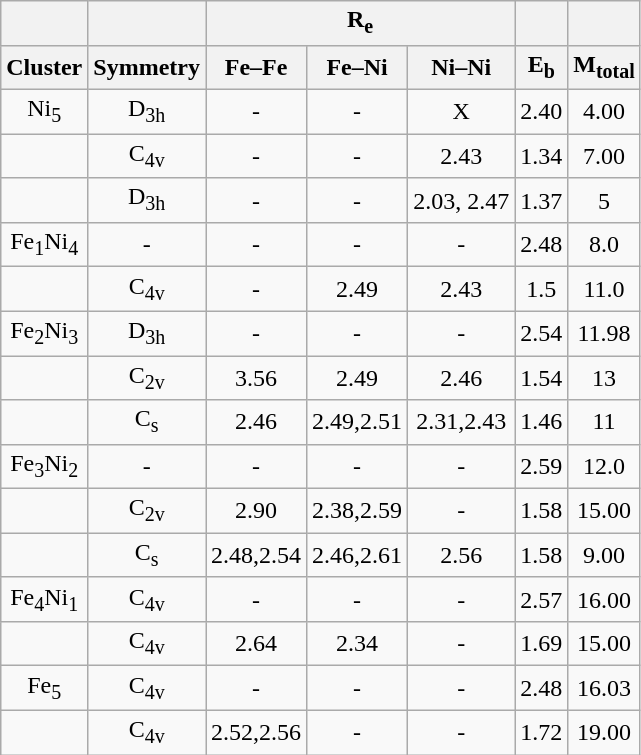<table class="wikitable" style = "text-align:center">
<tr>
<th></th>
<th></th>
<th colspan="3">R<sub>e</sub></th>
<th></th>
<th></th>
</tr>
<tr>
<th><strong>Cluster</strong></th>
<th><strong>Symmetry</strong></th>
<th><strong>Fe–Fe</strong></th>
<th><strong>Fe–Ni</strong></th>
<th><strong>Ni–Ni</strong></th>
<th><strong>E<sub>b</sub></strong></th>
<th><strong>M<sub>total</sub></strong></th>
</tr>
<tr>
<td>Ni<sub>5</sub></td>
<td>D<sub>3h</sub></td>
<td>-</td>
<td>-</td>
<td>X</td>
<td>2.40</td>
<td>4.00</td>
</tr>
<tr>
<td></td>
<td>C<sub>4v</sub></td>
<td>-</td>
<td>-</td>
<td>2.43</td>
<td>1.34</td>
<td>7.00</td>
</tr>
<tr>
<td></td>
<td>D<sub>3h</sub></td>
<td>-</td>
<td>-</td>
<td>2.03, 2.47</td>
<td>1.37</td>
<td>5</td>
</tr>
<tr>
<td>Fe<sub>1</sub>Ni<sub>4</sub></td>
<td>-</td>
<td>-</td>
<td>-</td>
<td>-</td>
<td>2.48</td>
<td>8.0</td>
</tr>
<tr>
<td></td>
<td>C<sub>4v</sub></td>
<td>-</td>
<td>2.49</td>
<td>2.43</td>
<td>1.5</td>
<td>11.0</td>
</tr>
<tr>
<td>Fe<sub>2</sub>Ni<sub>3</sub></td>
<td>D<sub>3h</sub></td>
<td>-</td>
<td>-</td>
<td>-</td>
<td>2.54</td>
<td>11.98</td>
</tr>
<tr>
<td></td>
<td>C<sub>2v</sub></td>
<td>3.56</td>
<td>2.49</td>
<td>2.46</td>
<td>1.54</td>
<td>13</td>
</tr>
<tr>
<td></td>
<td>C<sub>s</sub></td>
<td>2.46</td>
<td>2.49,2.51</td>
<td>2.31,2.43</td>
<td>1.46</td>
<td>11</td>
</tr>
<tr>
<td>Fe<sub>3</sub>Ni<sub>2</sub></td>
<td>-</td>
<td>-</td>
<td>-</td>
<td>-</td>
<td>2.59</td>
<td>12.0</td>
</tr>
<tr>
<td></td>
<td>C<sub>2v</sub></td>
<td>2.90</td>
<td>2.38,2.59</td>
<td>-</td>
<td>1.58</td>
<td>15.00</td>
</tr>
<tr>
<td></td>
<td>C<sub>s</sub></td>
<td>2.48,2.54</td>
<td>2.46,2.61</td>
<td>2.56</td>
<td>1.58</td>
<td>9.00</td>
</tr>
<tr>
<td>Fe<sub>4</sub>Ni<sub>1</sub></td>
<td>C<sub>4v</sub></td>
<td>-</td>
<td>-</td>
<td>-</td>
<td>2.57</td>
<td>16.00</td>
</tr>
<tr>
<td></td>
<td>C<sub>4v</sub></td>
<td>2.64</td>
<td>2.34</td>
<td>-</td>
<td>1.69</td>
<td>15.00</td>
</tr>
<tr>
<td>Fe<sub>5</sub></td>
<td>C<sub>4v</sub></td>
<td>-</td>
<td>-</td>
<td>-</td>
<td>2.48</td>
<td>16.03</td>
</tr>
<tr>
<td></td>
<td>C<sub>4v</sub></td>
<td>2.52,2.56</td>
<td>-</td>
<td>-</td>
<td>1.72</td>
<td>19.00</td>
</tr>
</table>
